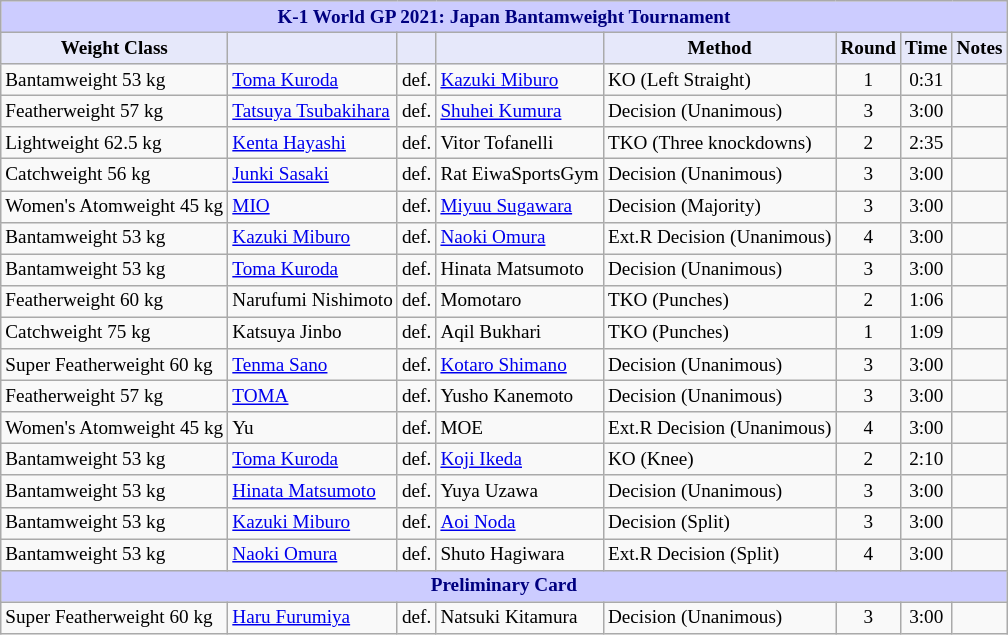<table class="wikitable" style="font-size: 80%;">
<tr>
<th colspan="8" style="background-color: #ccf; color: #000080; text-align: center;"><strong>K-1 World GP 2021: Japan Bantamweight Tournament</strong></th>
</tr>
<tr>
<th colspan="1" style="background-color: #E6E8FA; color: #000000; text-align: center;">Weight Class</th>
<th colspan="1" style="background-color: #E6E8FA; color: #000000; text-align: center;"></th>
<th colspan="1" style="background-color: #E6E8FA; color: #000000; text-align: center;"></th>
<th colspan="1" style="background-color: #E6E8FA; color: #000000; text-align: center;"></th>
<th colspan="1" style="background-color: #E6E8FA; color: #000000; text-align: center;">Method</th>
<th colspan="1" style="background-color: #E6E8FA; color: #000000; text-align: center;">Round</th>
<th colspan="1" style="background-color: #E6E8FA; color: #000000; text-align: center;">Time</th>
<th colspan="1" style="background-color: #E6E8FA; color: #000000; text-align: center;">Notes</th>
</tr>
<tr>
<td>Bantamweight 53 kg</td>
<td> <a href='#'>Toma Kuroda</a></td>
<td align=center>def.</td>
<td> <a href='#'>Kazuki Miburo</a></td>
<td>KO (Left Straight)</td>
<td align=center>1</td>
<td align=center>0:31</td>
<td></td>
</tr>
<tr>
<td>Featherweight 57 kg</td>
<td> <a href='#'>Tatsuya Tsubakihara</a></td>
<td align=center>def.</td>
<td> <a href='#'>Shuhei Kumura</a></td>
<td>Decision (Unanimous)</td>
<td align=center>3</td>
<td align=center>3:00</td>
<td></td>
</tr>
<tr>
<td>Lightweight 62.5 kg</td>
<td> <a href='#'>Kenta Hayashi</a></td>
<td align=center>def.</td>
<td> Vitor Tofanelli</td>
<td>TKO (Three knockdowns)</td>
<td align=center>2</td>
<td align=center>2:35</td>
<td></td>
</tr>
<tr>
<td>Catchweight 56 kg</td>
<td> <a href='#'>Junki Sasaki</a></td>
<td align=center>def.</td>
<td> Rat EiwaSportsGym</td>
<td>Decision (Unanimous)</td>
<td align=center>3</td>
<td align=center>3:00</td>
<td></td>
</tr>
<tr>
<td>Women's Atomweight 45 kg</td>
<td> <a href='#'>MIO</a></td>
<td align=center>def.</td>
<td> <a href='#'>Miyuu Sugawara</a></td>
<td>Decision (Majority)</td>
<td align=center>3</td>
<td align=center>3:00</td>
<td></td>
</tr>
<tr>
<td>Bantamweight 53 kg</td>
<td> <a href='#'>Kazuki Miburo</a></td>
<td align=center>def.</td>
<td> <a href='#'>Naoki Omura</a></td>
<td>Ext.R Decision (Unanimous)</td>
<td align=center>4</td>
<td align=center>3:00</td>
<td></td>
</tr>
<tr>
<td>Bantamweight 53 kg</td>
<td> <a href='#'>Toma Kuroda</a></td>
<td align=center>def.</td>
<td> Hinata Matsumoto</td>
<td>Decision (Unanimous)</td>
<td align=center>3</td>
<td align=center>3:00</td>
<td></td>
</tr>
<tr>
<td>Featherweight 60 kg</td>
<td> Narufumi Nishimoto</td>
<td align=center>def.</td>
<td> Momotaro</td>
<td>TKO (Punches)</td>
<td align=center>2</td>
<td align=center>1:06</td>
<td></td>
</tr>
<tr>
<td>Catchweight 75 kg</td>
<td> Katsuya Jinbo</td>
<td align=center>def.</td>
<td> Aqil Bukhari</td>
<td>TKO (Punches)</td>
<td align=center>1</td>
<td align=center>1:09</td>
<td></td>
</tr>
<tr>
<td>Super Featherweight 60 kg</td>
<td> <a href='#'>Tenma Sano</a></td>
<td align=center>def.</td>
<td> <a href='#'>Kotaro Shimano</a></td>
<td>Decision (Unanimous)</td>
<td align=center>3</td>
<td align=center>3:00</td>
<td></td>
</tr>
<tr>
<td>Featherweight 57 kg</td>
<td> <a href='#'>TOMA</a></td>
<td align=center>def.</td>
<td> Yusho Kanemoto</td>
<td>Decision (Unanimous)</td>
<td align=center>3</td>
<td align=center>3:00</td>
<td></td>
</tr>
<tr>
<td>Women's Atomweight 45 kg</td>
<td> Yu</td>
<td align=center>def.</td>
<td> MOE</td>
<td>Ext.R Decision (Unanimous)</td>
<td align=center>4</td>
<td align=center>3:00</td>
<td></td>
</tr>
<tr>
<td>Bantamweight 53 kg</td>
<td> <a href='#'>Toma Kuroda</a></td>
<td align=center>def.</td>
<td> <a href='#'>Koji Ikeda</a></td>
<td>KO (Knee)</td>
<td align=center>2</td>
<td align=center>2:10</td>
<td></td>
</tr>
<tr>
<td>Bantamweight 53 kg</td>
<td> <a href='#'>Hinata Matsumoto</a></td>
<td align=center>def.</td>
<td> Yuya Uzawa</td>
<td>Decision (Unanimous)</td>
<td align=center>3</td>
<td align=center>3:00</td>
<td></td>
</tr>
<tr>
<td>Bantamweight 53 kg</td>
<td> <a href='#'>Kazuki Miburo</a></td>
<td align=center>def.</td>
<td> <a href='#'>Aoi Noda</a></td>
<td>Decision (Split)</td>
<td align=center>3</td>
<td align=center>3:00</td>
<td></td>
</tr>
<tr>
<td>Bantamweight 53 kg</td>
<td> <a href='#'>Naoki Omura</a></td>
<td align=center>def.</td>
<td> Shuto Hagiwara</td>
<td>Ext.R Decision (Split)</td>
<td align=center>4</td>
<td align=center>3:00</td>
<td></td>
</tr>
<tr>
<th colspan="8" style="background-color: #ccf; color: #000080; text-align: center;"><strong>Preliminary Card</strong></th>
</tr>
<tr>
<td>Super Featherweight 60 kg</td>
<td> <a href='#'>Haru Furumiya</a></td>
<td align=center>def.</td>
<td> Natsuki Kitamura</td>
<td>Decision (Unanimous)</td>
<td align=center>3</td>
<td align=center>3:00</td>
<td></td>
</tr>
</table>
